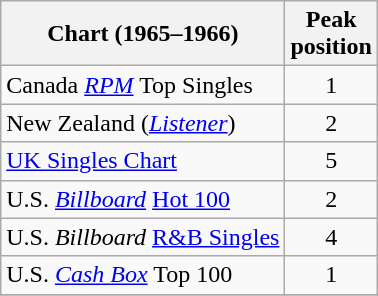<table class="wikitable sortable">
<tr>
<th>Chart (1965–1966)</th>
<th>Peak<br>position</th>
</tr>
<tr>
<td>Canada <em><a href='#'>RPM</a></em> Top Singles</td>
<td style="text-align:center;">1</td>
</tr>
<tr>
<td>New Zealand (<em><a href='#'>Listener</a></em>)</td>
<td style="text-align:center;">2</td>
</tr>
<tr>
<td><a href='#'>UK Singles Chart</a></td>
<td style="text-align:center;">5</td>
</tr>
<tr>
<td>U.S. <em><a href='#'>Billboard</a></em> <a href='#'>Hot 100</a></td>
<td style="text-align:center;">2</td>
</tr>
<tr>
<td>U.S. <em>Billboard</em> <a href='#'>R&B Singles</a></td>
<td style="text-align:center;">4</td>
</tr>
<tr>
<td>U.S. <a href='#'><em>Cash Box</em></a> Top 100</td>
<td align="center">1</td>
</tr>
<tr>
</tr>
</table>
